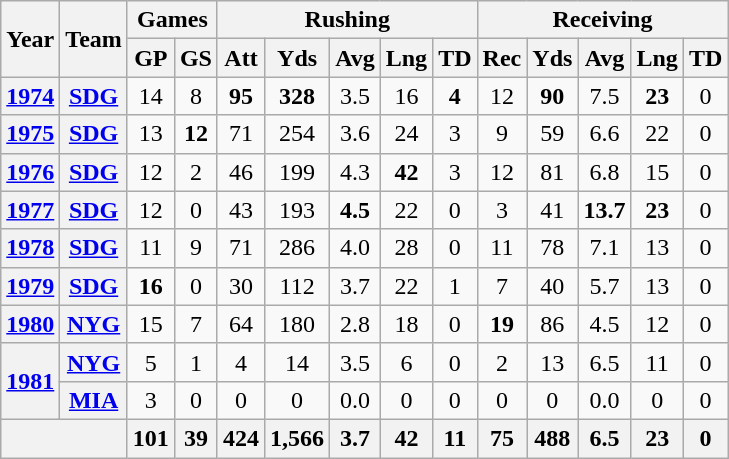<table class="wikitable" style="text-align:center;">
<tr>
<th rowspan="2">Year</th>
<th rowspan="2">Team</th>
<th colspan="2">Games</th>
<th colspan="5">Rushing</th>
<th colspan="5">Receiving</th>
</tr>
<tr>
<th>GP</th>
<th>GS</th>
<th>Att</th>
<th>Yds</th>
<th>Avg</th>
<th>Lng</th>
<th>TD</th>
<th>Rec</th>
<th>Yds</th>
<th>Avg</th>
<th>Lng</th>
<th>TD</th>
</tr>
<tr>
<th><a href='#'>1974</a></th>
<th><a href='#'>SDG</a></th>
<td>14</td>
<td>8</td>
<td><strong>95</strong></td>
<td><strong>328</strong></td>
<td>3.5</td>
<td>16</td>
<td><strong>4</strong></td>
<td>12</td>
<td><strong>90</strong></td>
<td>7.5</td>
<td><strong>23</strong></td>
<td>0</td>
</tr>
<tr>
<th><a href='#'>1975</a></th>
<th><a href='#'>SDG</a></th>
<td>13</td>
<td><strong>12</strong></td>
<td>71</td>
<td>254</td>
<td>3.6</td>
<td>24</td>
<td>3</td>
<td>9</td>
<td>59</td>
<td>6.6</td>
<td>22</td>
<td>0</td>
</tr>
<tr>
<th><a href='#'>1976</a></th>
<th><a href='#'>SDG</a></th>
<td>12</td>
<td>2</td>
<td>46</td>
<td>199</td>
<td>4.3</td>
<td><strong>42</strong></td>
<td>3</td>
<td>12</td>
<td>81</td>
<td>6.8</td>
<td>15</td>
<td>0</td>
</tr>
<tr>
<th><a href='#'>1977</a></th>
<th><a href='#'>SDG</a></th>
<td>12</td>
<td>0</td>
<td>43</td>
<td>193</td>
<td><strong>4.5</strong></td>
<td>22</td>
<td>0</td>
<td>3</td>
<td>41</td>
<td><strong>13.7</strong></td>
<td><strong>23</strong></td>
<td>0</td>
</tr>
<tr>
<th><a href='#'>1978</a></th>
<th><a href='#'>SDG</a></th>
<td>11</td>
<td>9</td>
<td>71</td>
<td>286</td>
<td>4.0</td>
<td>28</td>
<td>0</td>
<td>11</td>
<td>78</td>
<td>7.1</td>
<td>13</td>
<td>0</td>
</tr>
<tr>
<th><a href='#'>1979</a></th>
<th><a href='#'>SDG</a></th>
<td><strong>16</strong></td>
<td>0</td>
<td>30</td>
<td>112</td>
<td>3.7</td>
<td>22</td>
<td>1</td>
<td>7</td>
<td>40</td>
<td>5.7</td>
<td>13</td>
<td>0</td>
</tr>
<tr>
<th><a href='#'>1980</a></th>
<th><a href='#'>NYG</a></th>
<td>15</td>
<td>7</td>
<td>64</td>
<td>180</td>
<td>2.8</td>
<td>18</td>
<td>0</td>
<td><strong>19</strong></td>
<td>86</td>
<td>4.5</td>
<td>12</td>
<td>0</td>
</tr>
<tr>
<th rowspan="2"><a href='#'>1981</a></th>
<th><a href='#'>NYG</a></th>
<td>5</td>
<td>1</td>
<td>4</td>
<td>14</td>
<td>3.5</td>
<td>6</td>
<td>0</td>
<td>2</td>
<td>13</td>
<td>6.5</td>
<td>11</td>
<td>0</td>
</tr>
<tr>
<th><a href='#'>MIA</a></th>
<td>3</td>
<td>0</td>
<td>0</td>
<td>0</td>
<td>0.0</td>
<td>0</td>
<td>0</td>
<td>0</td>
<td>0</td>
<td>0.0</td>
<td>0</td>
<td>0</td>
</tr>
<tr>
<th colspan="2"></th>
<th>101</th>
<th>39</th>
<th>424</th>
<th>1,566</th>
<th>3.7</th>
<th>42</th>
<th>11</th>
<th>75</th>
<th>488</th>
<th>6.5</th>
<th>23</th>
<th>0</th>
</tr>
</table>
